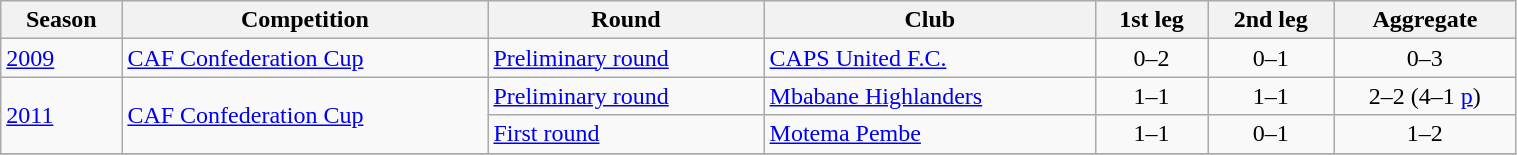<table class="wikitable" style="width:80%; font-size:100%">
<tr bgcolor="#efefef">
<th>Season</th>
<th>Competition</th>
<th>Round</th>
<th>Club</th>
<th>1st leg</th>
<th>2nd leg</th>
<th>Aggregate</th>
</tr>
<tr>
<td><a href='#'>2009</a></td>
<td><a href='#'>CAF Confederation Cup</a></td>
<td><a href='#'>Preliminary round</a></td>
<td> <a href='#'>CAPS United F.C.</a></td>
<td style="text-align:center;">0–2</td>
<td style="text-align:center;">0–1</td>
<td style="text-align:center;">0–3</td>
</tr>
<tr>
<td rowspan="2"><a href='#'>2011</a></td>
<td rowspan="2"><a href='#'>CAF Confederation Cup</a></td>
<td><a href='#'>Preliminary round</a></td>
<td> <a href='#'>Mbabane Highlanders</a></td>
<td style="text-align:center;">1–1</td>
<td style="text-align:center;">1–1</td>
<td style="text-align:center;">2–2 (4–1 <a href='#'>p</a>)</td>
</tr>
<tr>
<td><a href='#'>First round</a></td>
<td> <a href='#'>Motema Pembe</a></td>
<td style="text-align:center;">1–1</td>
<td style="text-align:center;">0–1</td>
<td style="text-align:center;">1–2</td>
</tr>
<tr>
</tr>
</table>
